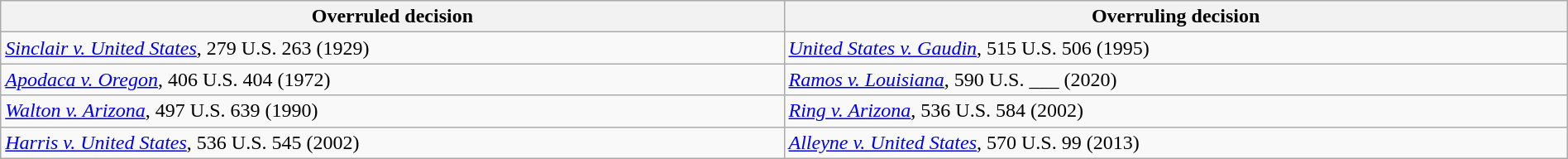<table class="wikitable sortable collapsible" style="width:100%">
<tr>
<th width="50%">Overruled decision</th>
<th width="50%">Overruling decision</th>
</tr>
<tr valign="top">
<td><em><a href='#'>Sinclair v. United States</a></em>, 279 U.S. 263 (1929)</td>
<td><em><a href='#'>United States v. Gaudin</a></em>, 515 U.S. 506 (1995)</td>
</tr>
<tr>
<td><em><a href='#'>Apodaca v. Oregon</a></em>, 406 U.S. 404 (1972)</td>
<td><em><a href='#'>Ramos v. Louisiana</a></em>, 590 U.S. ___ (2020)</td>
</tr>
<tr>
<td><em><a href='#'>Walton v. Arizona</a></em>, 497 U.S. 639 (1990)</td>
<td><em><a href='#'>Ring v. Arizona</a></em>, 536 U.S. 584 (2002)</td>
</tr>
<tr>
<td><em><a href='#'>Harris v. United States</a></em>, 536 U.S. 545 (2002)</td>
<td><em><a href='#'>Alleyne v. United States</a></em>, 570 U.S. 99 (2013)</td>
</tr>
</table>
